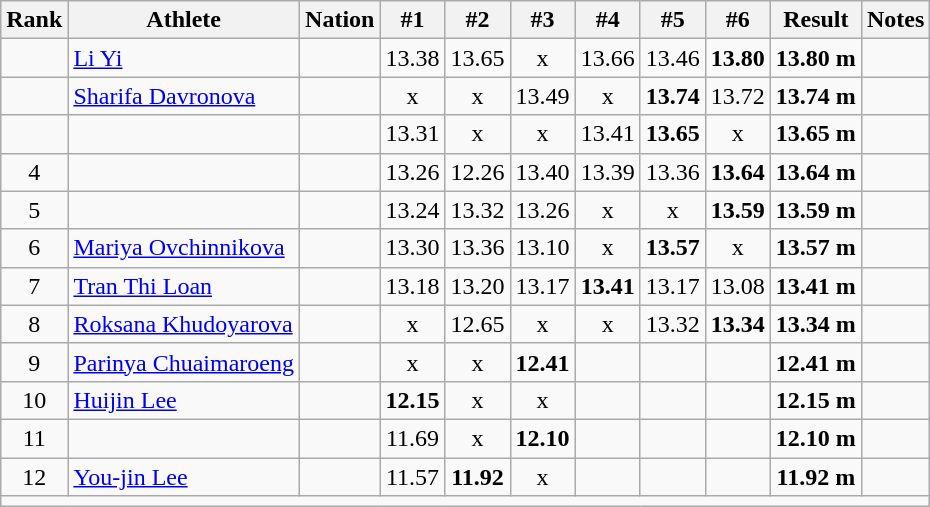<table class="wikitable sortable" style="text-align:center;">
<tr>
<th scope="col" style="width: 10px;">Rank</th>
<th scope="col">Athlete</th>
<th scope="col">Nation</th>
<th scope="col">#1</th>
<th scope="col">#2</th>
<th scope="col">#3</th>
<th scope="col">#4</th>
<th scope="col">#5</th>
<th scope="col">#6</th>
<th scope="col">Result</th>
<th scope="col">Notes</th>
</tr>
<tr>
<td></td>
<td align="left"><a href='#'>Li Yi</a></td>
<td align="left"></td>
<td>13.38<br> </td>
<td>13.65<br> </td>
<td>x</td>
<td>13.66<br> </td>
<td>13.46<br> </td>
<td><strong>13.80</strong><br> </td>
<td><strong>13.80 m</strong><br> </td>
<td></td>
</tr>
<tr>
<td></td>
<td align="left"><a href='#'>Sharifa Davronova</a></td>
<td align="left"></td>
<td>x</td>
<td>x</td>
<td>13.49<br> </td>
<td>x</td>
<td><strong>13.74</strong><br> </td>
<td>13.72<br> </td>
<td><strong>13.74 m</strong><br> </td>
<td></td>
</tr>
<tr>
<td></td>
<td align="left"></td>
<td align="left"></td>
<td>13.31<br> </td>
<td>x</td>
<td>x</td>
<td>13.41<br> </td>
<td><strong>13.65</strong><br> </td>
<td>x</td>
<td><strong>13.65 m</strong><br> </td>
<td></td>
</tr>
<tr>
<td>4</td>
<td align="left"></td>
<td align="left"></td>
<td>13.26<br> </td>
<td>12.26<br> </td>
<td>13.40<br> </td>
<td>13.39<br> </td>
<td>13.36<br> </td>
<td><strong>13.64</strong><br> </td>
<td><strong>13.64 m</strong><br> </td>
<td></td>
</tr>
<tr>
<td>5</td>
<td align=left></td>
<td align=left></td>
<td>13.24<br> </td>
<td>13.32<br> </td>
<td>13.26<br> </td>
<td>x</td>
<td>x</td>
<td><strong>13.59</strong><br> </td>
<td><strong>13.59 m</strong><br> </td>
<td></td>
</tr>
<tr>
<td>6</td>
<td align="left"><a href='#'>Mariya Ovchinnikova</a></td>
<td align="left"></td>
<td>13.30<br> </td>
<td>13.36<br> </td>
<td>13.10<br> </td>
<td>x</td>
<td><strong>13.57</strong><br> </td>
<td>x</td>
<td><strong>13.57 m</strong><br> </td>
<td></td>
</tr>
<tr>
<td>7</td>
<td align="left"><a href='#'>Tran Thi Loan</a></td>
<td align="left"></td>
<td>13.18<br> </td>
<td>13.20<br> </td>
<td>13.17<br> </td>
<td><strong>13.41</strong><br> </td>
<td>13.17<br> </td>
<td>13.08<br> </td>
<td><strong>13.41 m</strong><br> </td>
<td></td>
</tr>
<tr>
<td>8</td>
<td align="left"><a href='#'>Roksana Khudoyarova</a></td>
<td align="left"></td>
<td>x</td>
<td>12.65<br> </td>
<td>x</td>
<td>x</td>
<td>13.32<br> </td>
<td><strong>13.34</strong><br> </td>
<td><strong>13.34 m</strong><br> </td>
<td></td>
</tr>
<tr>
<td>9</td>
<td align="left"><a href='#'>Parinya Chuaimaroeng</a></td>
<td align="left"></td>
<td>x</td>
<td>x</td>
<td><strong>12.41</strong><br> </td>
<td></td>
<td></td>
<td></td>
<td><strong>12.41 m</strong><br> </td>
<td></td>
</tr>
<tr>
<td>10</td>
<td align="left"><a href='#'>Huijin Lee</a></td>
<td align="left"></td>
<td><strong>12.15</strong><br> </td>
<td>x</td>
<td>x</td>
<td></td>
<td></td>
<td></td>
<td><strong>12.15 m</strong><br> </td>
<td></td>
</tr>
<tr>
<td>11</td>
<td align="left"></td>
<td align="left"></td>
<td>11.69<br> </td>
<td>x</td>
<td><strong>12.10</strong><br> </td>
<td></td>
<td></td>
<td></td>
<td><strong>12.10 m</strong><br> </td>
<td></td>
</tr>
<tr>
<td>12</td>
<td align="left"><a href='#'>You-jin Lee</a></td>
<td align="left"></td>
<td>11.57<br> </td>
<td><strong>11.92</strong><br> </td>
<td>x</td>
<td></td>
<td></td>
<td></td>
<td><strong>11.92 m</strong><br> </td>
<td></td>
</tr>
<tr class="sortbottom">
<td colspan="11"></td>
</tr>
</table>
